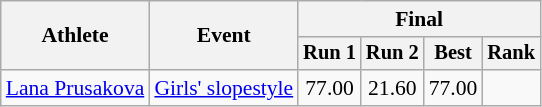<table class="wikitable" style="font-size:90%">
<tr>
<th rowspan=2>Athlete</th>
<th rowspan=2>Event</th>
<th colspan=5>Final</th>
</tr>
<tr style="font-size:95%">
<th>Run 1</th>
<th>Run 2</th>
<th>Best</th>
<th>Rank</th>
</tr>
<tr align=center>
<td align=left><a href='#'>Lana Prusakova</a></td>
<td align=left><a href='#'>Girls' slopestyle</a></td>
<td>77.00</td>
<td>21.60</td>
<td>77.00</td>
<td></td>
</tr>
</table>
